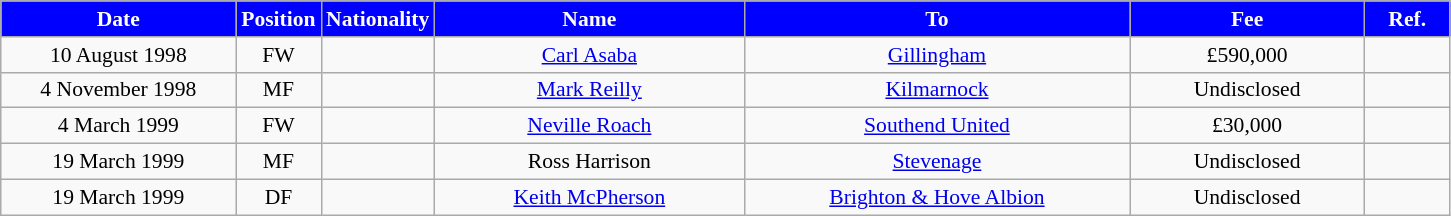<table class="wikitable"  style="text-align:center; font-size:90%; ">
<tr>
<th style="background:#00f; color:white; width:150px;">Date</th>
<th style="background:#00f; color:white; width:50px;">Position</th>
<th style="background:#00f; color:white; width:50px;">Nationality</th>
<th style="background:#00f; color:white; width:200px;">Name</th>
<th style="background:#00f; color:white; width:250px;">To</th>
<th style="background:#00f; color:white; width:150px;">Fee</th>
<th style="background:#00f; color:white; width:50px;">Ref.</th>
</tr>
<tr>
<td>10 August 1998</td>
<td>FW</td>
<td></td>
<td><a href='#'>Carl Asaba</a></td>
<td><a href='#'>Gillingham</a></td>
<td>£590,000</td>
<td></td>
</tr>
<tr>
<td>4 November 1998</td>
<td>MF</td>
<td></td>
<td><a href='#'>Mark Reilly</a></td>
<td><a href='#'>Kilmarnock</a></td>
<td>Undisclosed</td>
<td></td>
</tr>
<tr>
<td>4 March 1999</td>
<td>FW</td>
<td></td>
<td><a href='#'>Neville Roach</a></td>
<td><a href='#'>Southend United</a></td>
<td>£30,000</td>
<td></td>
</tr>
<tr>
<td>19 March 1999</td>
<td>MF</td>
<td></td>
<td>Ross Harrison</td>
<td><a href='#'>Stevenage</a></td>
<td>Undisclosed</td>
<td></td>
</tr>
<tr>
<td>19 March 1999</td>
<td>DF</td>
<td></td>
<td><a href='#'>Keith McPherson</a></td>
<td><a href='#'>Brighton & Hove Albion</a></td>
<td>Undisclosed</td>
<td></td>
</tr>
</table>
